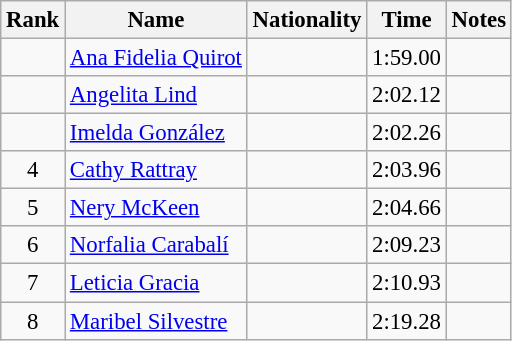<table class="wikitable sortable" style="text-align:center;font-size:95%">
<tr>
<th>Rank</th>
<th>Name</th>
<th>Nationality</th>
<th>Time</th>
<th>Notes</th>
</tr>
<tr>
<td></td>
<td align=left><a href='#'>Ana Fidelia Quirot</a></td>
<td align=left></td>
<td>1:59.00</td>
<td></td>
</tr>
<tr>
<td></td>
<td align=left><a href='#'>Angelita Lind</a></td>
<td align=left></td>
<td>2:02.12</td>
<td></td>
</tr>
<tr>
<td></td>
<td align=left><a href='#'>Imelda González</a></td>
<td align=left></td>
<td>2:02.26</td>
<td></td>
</tr>
<tr>
<td>4</td>
<td align=left><a href='#'>Cathy Rattray</a></td>
<td align=left></td>
<td>2:03.96</td>
<td></td>
</tr>
<tr>
<td>5</td>
<td align=left><a href='#'>Nery McKeen</a></td>
<td align=left></td>
<td>2:04.66</td>
<td></td>
</tr>
<tr>
<td>6</td>
<td align=left><a href='#'>Norfalia Carabalí</a></td>
<td align=left></td>
<td>2:09.23</td>
<td></td>
</tr>
<tr>
<td>7</td>
<td align=left><a href='#'>Leticia Gracia</a></td>
<td align=left></td>
<td>2:10.93</td>
<td></td>
</tr>
<tr>
<td>8</td>
<td align=left><a href='#'>Maribel Silvestre</a></td>
<td align=left></td>
<td>2:19.28</td>
<td></td>
</tr>
</table>
